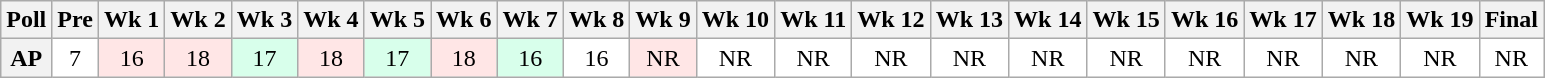<table class="wikitable" style="white-space:nowrap;">
<tr>
<th>Poll</th>
<th>Pre</th>
<th>Wk 1</th>
<th>Wk 2</th>
<th>Wk 3</th>
<th>Wk 4</th>
<th>Wk 5</th>
<th>Wk 6</th>
<th>Wk 7</th>
<th>Wk 8</th>
<th>Wk 9</th>
<th>Wk 10</th>
<th>Wk 11</th>
<th>Wk 12</th>
<th>Wk 13</th>
<th>Wk 14</th>
<th>Wk 15</th>
<th>Wk 16</th>
<th>Wk 17</th>
<th>Wk 18</th>
<th>Wk 19</th>
<th>Final</th>
</tr>
<tr style="text-align:center;">
<th>AP</th>
<td style="background:#FFF;">7</td>
<td style="background:#FFE6E6;">16</td>
<td style="background:#FFE6E6;">18</td>
<td style="background:#D8FFEB;">17</td>
<td style="background:#FFE6E6;">18</td>
<td style="background:#D8FFEB;">17</td>
<td style="background:#FFE6E6;">18</td>
<td style="background:#D8FFEB;">16</td>
<td style="background:#FFF;">16</td>
<td style="background:#FFE6E6;">NR</td>
<td style="background:#FFF;">NR</td>
<td style="background:#FFF;">NR</td>
<td style="background:#FFF;">NR</td>
<td style="background:#FFF;">NR</td>
<td style="background:#FFF;">NR</td>
<td style="background:#FFF;">NR</td>
<td style="background:#FFF;">NR</td>
<td style="background:#FFF;">NR</td>
<td style="background:#FFF;">NR</td>
<td style="background:#FFF;">NR</td>
<td style="background:#FFF;">NR</td>
</tr>
</table>
